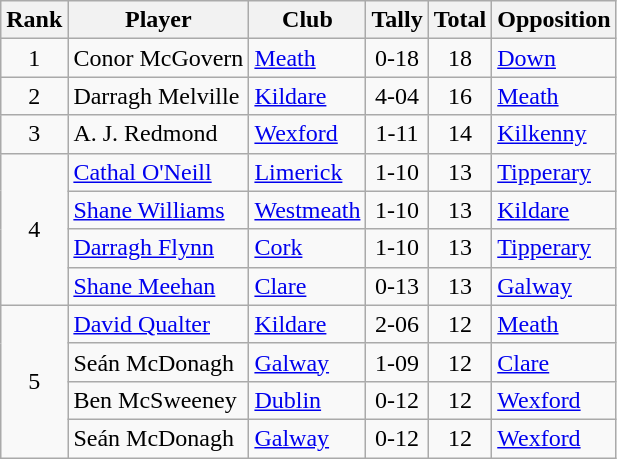<table class="wikitable">
<tr>
<th>Rank</th>
<th>Player</th>
<th>Club</th>
<th>Tally</th>
<th>Total</th>
<th>Opposition</th>
</tr>
<tr>
<td rowspan="1" style="text-align:center;">1</td>
<td>Conor McGovern</td>
<td><a href='#'>Meath</a></td>
<td align=center>0-18</td>
<td align=center>18</td>
<td><a href='#'>Down</a></td>
</tr>
<tr>
<td rowspan="1" style="text-align:center;">2</td>
<td>Darragh Melville</td>
<td><a href='#'>Kildare</a></td>
<td align=center>4-04</td>
<td align=center>16</td>
<td><a href='#'>Meath</a></td>
</tr>
<tr>
<td rowspan="1" style="text-align:center;">3</td>
<td>A. J. Redmond</td>
<td><a href='#'>Wexford</a></td>
<td align=center>1-11</td>
<td align=center>14</td>
<td><a href='#'>Kilkenny</a></td>
</tr>
<tr>
<td rowspan="4" style="text-align:center;">4</td>
<td><a href='#'>Cathal O'Neill</a></td>
<td><a href='#'>Limerick</a></td>
<td align=center>1-10</td>
<td align=center>13</td>
<td><a href='#'>Tipperary</a></td>
</tr>
<tr>
<td><a href='#'>Shane Williams</a></td>
<td><a href='#'>Westmeath</a></td>
<td align=center>1-10</td>
<td align=center>13</td>
<td><a href='#'>Kildare</a></td>
</tr>
<tr>
<td><a href='#'>Darragh Flynn</a></td>
<td><a href='#'>Cork</a></td>
<td align=center>1-10</td>
<td align=center>13</td>
<td><a href='#'>Tipperary</a></td>
</tr>
<tr>
<td><a href='#'>Shane Meehan</a></td>
<td><a href='#'>Clare</a></td>
<td align=center>0-13</td>
<td align=center>13</td>
<td><a href='#'>Galway</a></td>
</tr>
<tr>
<td rowspan="4" style="text-align:center;">5</td>
<td><a href='#'>David Qualter</a></td>
<td><a href='#'>Kildare</a></td>
<td align=center>2-06</td>
<td align=center>12</td>
<td><a href='#'>Meath</a></td>
</tr>
<tr>
<td>Seán McDonagh</td>
<td><a href='#'>Galway</a></td>
<td align=center>1-09</td>
<td align=center>12</td>
<td><a href='#'>Clare</a></td>
</tr>
<tr>
<td>Ben McSweeney</td>
<td><a href='#'>Dublin</a></td>
<td align=center>0-12</td>
<td align=center>12</td>
<td><a href='#'>Wexford</a></td>
</tr>
<tr>
<td>Seán McDonagh</td>
<td><a href='#'>Galway</a></td>
<td align=center>0-12</td>
<td align=center>12</td>
<td><a href='#'>Wexford</a></td>
</tr>
</table>
